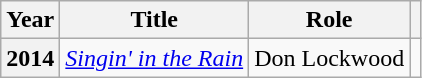<table class="wikitable plainrowheaders">
<tr>
<th scope="col">Year</th>
<th scope="col">Title</th>
<th scope="col">Role</th>
<th scope="col" class="unsortable"></th>
</tr>
<tr>
<th scope="row">2014</th>
<td><em><a href='#'>Singin' in the Rain</a></em></td>
<td>Don Lockwood</td>
<td style="text-align:center"></td>
</tr>
</table>
